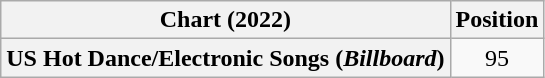<table class="wikitable plainrowheaders" style="text-align:center">
<tr>
<th scope="col">Chart (2022)</th>
<th scope="col">Position</th>
</tr>
<tr>
<th scope="row">US Hot Dance/Electronic Songs (<em>Billboard</em>)</th>
<td>95</td>
</tr>
</table>
